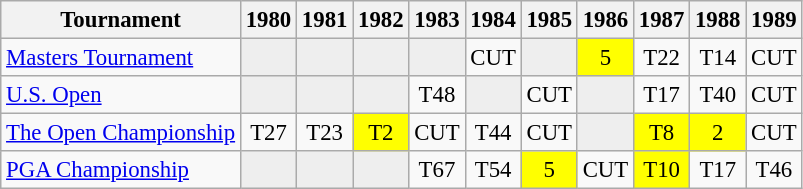<table class="wikitable" style="font-size:95%;text-align:center;">
<tr>
<th>Tournament</th>
<th>1980</th>
<th>1981</th>
<th>1982</th>
<th>1983</th>
<th>1984</th>
<th>1985</th>
<th>1986</th>
<th>1987</th>
<th>1988</th>
<th>1989</th>
</tr>
<tr>
<td align=left><a href='#'>Masters Tournament</a></td>
<td style="background:#eeeeee;"></td>
<td style="background:#eeeeee;"></td>
<td style="background:#eeeeee;"></td>
<td style="background:#eeeeee;"></td>
<td>CUT</td>
<td style="background:#eeeeee;"></td>
<td style="background:yellow;">5</td>
<td>T22</td>
<td>T14</td>
<td>CUT</td>
</tr>
<tr>
<td align=left><a href='#'>U.S. Open</a></td>
<td style="background:#eeeeee;"></td>
<td style="background:#eeeeee;"></td>
<td style="background:#eeeeee;"></td>
<td>T48</td>
<td style="background:#eeeeee;"></td>
<td>CUT</td>
<td style="background:#eeeeee;"></td>
<td>T17</td>
<td>T40</td>
<td>CUT</td>
</tr>
<tr>
<td align=left><a href='#'>The Open Championship</a></td>
<td>T27</td>
<td>T23</td>
<td style="background:yellow;">T2</td>
<td>CUT</td>
<td>T44</td>
<td>CUT</td>
<td style="background:#eeeeee;"></td>
<td style="background:yellow;">T8</td>
<td style="background:yellow;">2</td>
<td>CUT</td>
</tr>
<tr>
<td align=left><a href='#'>PGA Championship</a></td>
<td style="background:#eeeeee;"></td>
<td style="background:#eeeeee;"></td>
<td style="background:#eeeeee;"></td>
<td>T67</td>
<td>T54</td>
<td style="background:yellow;">5</td>
<td>CUT</td>
<td style="background:yellow;">T10</td>
<td>T17</td>
<td>T46</td>
</tr>
</table>
